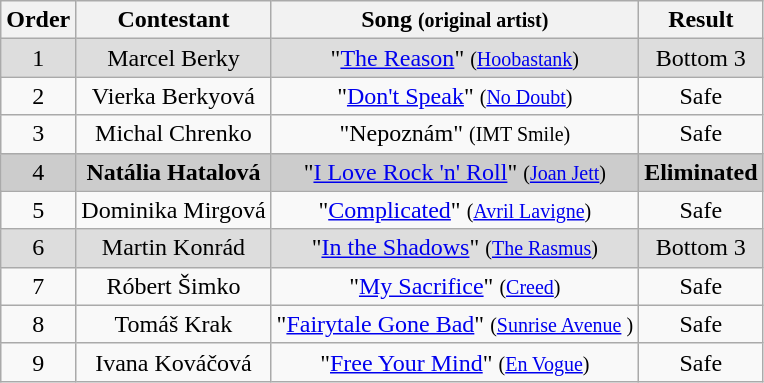<table class="wikitable plainrowheaders" style="text-align:center;">
<tr>
<th scope="col">Order</th>
<th scope="col">Contestant</th>
<th scope="col">Song <small>(original artist)</small></th>
<th scope="col">Result</th>
</tr>
<tr bgcolor="#DDDDDD">
<td>1</td>
<td>Marcel Berky</td>
<td>"<a href='#'>The Reason</a>" <small>(<a href='#'>Hoobastank</a>)</small></td>
<td>Bottom 3</td>
</tr>
<tr>
<td>2</td>
<td>Vierka Berkyová</td>
<td>"<a href='#'>Don't Speak</a>" <small>(<a href='#'>No Doubt</a>)</small></td>
<td>Safe</td>
</tr>
<tr>
<td>3</td>
<td>Michal Chrenko</td>
<td>"Nepoznám" <small>(IMT Smile)</small></td>
<td>Safe</td>
</tr>
<tr style="background:#ccc;">
<td>4</td>
<td><strong>Natália Hatalová</strong></td>
<td>"<a href='#'>I Love Rock 'n' Roll</a>" <small>(<a href='#'>Joan Jett</a>) </small></td>
<td><strong>Eliminated</strong></td>
</tr>
<tr>
<td>5</td>
<td>Dominika Mirgová</td>
<td>"<a href='#'>Complicated</a>" <small>(<a href='#'>Avril Lavigne</a>)</small></td>
<td>Safe</td>
</tr>
<tr bgcolor="#DDDDDD">
<td>6</td>
<td>Martin Konrád</td>
<td>"<a href='#'>In the Shadows</a>" <small>(<a href='#'>The Rasmus</a>)</small></td>
<td>Bottom 3</td>
</tr>
<tr>
<td>7</td>
<td>Róbert Šimko</td>
<td>"<a href='#'>My Sacrifice</a>" <small>(<a href='#'>Creed</a>)</small></td>
<td>Safe</td>
</tr>
<tr>
<td>8</td>
<td>Tomáš Krak</td>
<td>"<a href='#'>Fairytale Gone Bad</a>" <small>(<a href='#'>Sunrise Avenue</a> )</small></td>
<td>Safe</td>
</tr>
<tr>
<td>9</td>
<td>Ivana Kováčová</td>
<td>"<a href='#'>Free Your Mind</a>" <small>(<a href='#'>En Vogue</a>)</small></td>
<td>Safe</td>
</tr>
</table>
